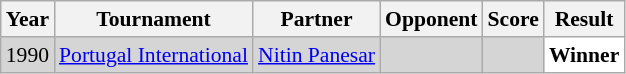<table class="sortable wikitable" style="font-size: 90%;">
<tr>
<th>Year</th>
<th>Tournament</th>
<th>Partner</th>
<th>Opponent</th>
<th>Score</th>
<th>Result</th>
</tr>
<tr style="background:#D5D5D5">
<td align="center">1990</td>
<td align="left"><a href='#'>Portugal International</a></td>
<td align="left"> <a href='#'>Nitin Panesar</a></td>
<td align="left"> <br> </td>
<td align="left"></td>
<td style="text-align:left; background:white"> <strong>Winner</strong></td>
</tr>
</table>
